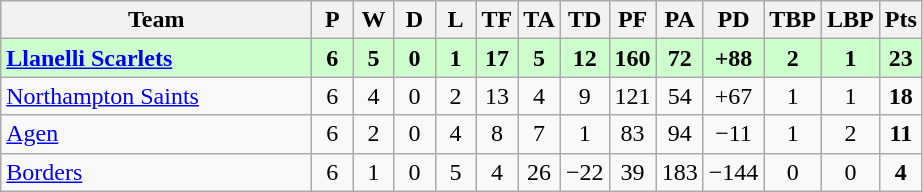<table class="wikitable" style="text-align: center;">
<tr>
<th width="200">Team</th>
<th width="20">P</th>
<th width="20">W</th>
<th width="20">D</th>
<th width="20">L</th>
<th width="20">TF</th>
<th width="20">TA</th>
<th width="20">TD</th>
<th width="20">PF</th>
<th width="20">PA</th>
<th width="25">PD</th>
<th width="20">TBP</th>
<th width="20">LBP</th>
<th width="20">Pts</th>
</tr>
<tr bgcolor="#ccffcc">
<td align=left> <strong><a href='#'>Llanelli Scarlets</a></strong></td>
<td><strong>6</strong></td>
<td><strong>5</strong></td>
<td><strong>0</strong></td>
<td><strong>1</strong></td>
<td><strong>17</strong></td>
<td><strong>5</strong></td>
<td><strong>12</strong></td>
<td><strong>160</strong></td>
<td><strong>72</strong></td>
<td><strong>+88</strong></td>
<td><strong>2</strong></td>
<td><strong>1</strong></td>
<td><strong>23</strong></td>
</tr>
<tr>
<td align=left> <a href='#'>Northampton Saints</a></td>
<td>6</td>
<td>4</td>
<td>0</td>
<td>2</td>
<td>13</td>
<td>4</td>
<td>9</td>
<td>121</td>
<td>54</td>
<td>+67</td>
<td>1</td>
<td>1</td>
<td><strong>18</strong></td>
</tr>
<tr>
<td align=left> <a href='#'>Agen</a></td>
<td>6</td>
<td>2</td>
<td>0</td>
<td>4</td>
<td>8</td>
<td>7</td>
<td>1</td>
<td>83</td>
<td>94</td>
<td>−11</td>
<td>1</td>
<td>2</td>
<td><strong>11</strong></td>
</tr>
<tr>
<td align=left> <a href='#'>Borders</a></td>
<td>6</td>
<td>1</td>
<td>0</td>
<td>5</td>
<td>4</td>
<td>26</td>
<td>−22</td>
<td>39</td>
<td>183</td>
<td>−144</td>
<td>0</td>
<td>0</td>
<td><strong>4</strong></td>
</tr>
</table>
